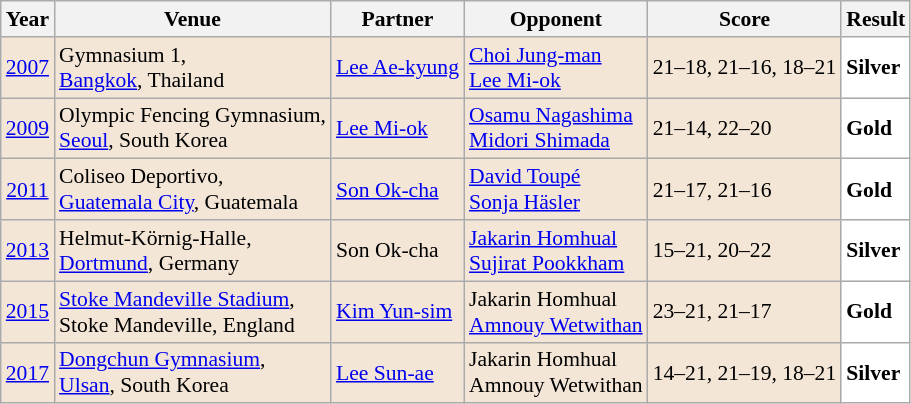<table class="sortable wikitable" style="font-size: 90%;">
<tr>
<th>Year</th>
<th>Venue</th>
<th>Partner</th>
<th>Opponent</th>
<th>Score</th>
<th>Result</th>
</tr>
<tr style="background:#F3E6D7">
<td align="center"><a href='#'>2007</a></td>
<td align="left">Gymnasium 1,<br><a href='#'>Bangkok</a>, Thailand</td>
<td align="left"> <a href='#'>Lee Ae-kyung</a></td>
<td align="left"> <a href='#'>Choi Jung-man</a><br> <a href='#'>Lee Mi-ok</a></td>
<td align="left">21–18, 21–16, 18–21</td>
<td style="text-align:left; background:white"> <strong>Silver</strong></td>
</tr>
<tr style="background:#F3E6D7">
<td align="center"><a href='#'>2009</a></td>
<td align="left">Olympic Fencing Gymnasium,<br><a href='#'>Seoul</a>, South Korea</td>
<td align="left"> <a href='#'>Lee Mi-ok</a></td>
<td align="left"> <a href='#'>Osamu Nagashima</a><br> <a href='#'>Midori Shimada</a></td>
<td align="left">21–14, 22–20</td>
<td style="text-align:left; background:white"> <strong>Gold</strong></td>
</tr>
<tr style="background:#F3E6D7">
<td align="center"><a href='#'>2011</a></td>
<td align="left">Coliseo Deportivo,<br><a href='#'>Guatemala City</a>, Guatemala</td>
<td align="left"> <a href='#'>Son Ok-cha</a></td>
<td align="left"> <a href='#'>David Toupé</a><br> <a href='#'>Sonja Häsler</a></td>
<td align="left">21–17, 21–16</td>
<td style="text-align:left; background:white"> <strong>Gold</strong></td>
</tr>
<tr style="background:#F3E6D7">
<td align="center"><a href='#'>2013</a></td>
<td align="left">Helmut-Körnig-Halle,<br><a href='#'>Dortmund</a>, Germany</td>
<td align="left"> Son Ok-cha</td>
<td align="left"> <a href='#'>Jakarin Homhual</a><br> <a href='#'>Sujirat Pookkham</a></td>
<td align="left">15–21, 20–22</td>
<td style="text-align:left; background:white"> <strong>Silver</strong></td>
</tr>
<tr style="background:#F3E6D7">
<td align="center"><a href='#'>2015</a></td>
<td align="left"><a href='#'>Stoke Mandeville Stadium</a>,<br>Stoke Mandeville, England</td>
<td align="left"> <a href='#'>Kim Yun-sim</a></td>
<td align="left"> Jakarin Homhual<br> <a href='#'>Amnouy Wetwithan</a></td>
<td align="left">23–21, 21–17</td>
<td style="text-align:left; background:white"> <strong>Gold</strong></td>
</tr>
<tr style="background:#F3E6D7">
<td align="center"><a href='#'>2017</a></td>
<td align="left"><a href='#'>Dongchun Gymnasium</a>,<br><a href='#'>Ulsan</a>, South Korea</td>
<td align="left"> <a href='#'>Lee Sun-ae</a></td>
<td align="left"> Jakarin Homhual<br> Amnouy Wetwithan</td>
<td align="left">14–21, 21–19, 18–21</td>
<td style="text-align:left; background:white"> <strong>Silver</strong></td>
</tr>
</table>
